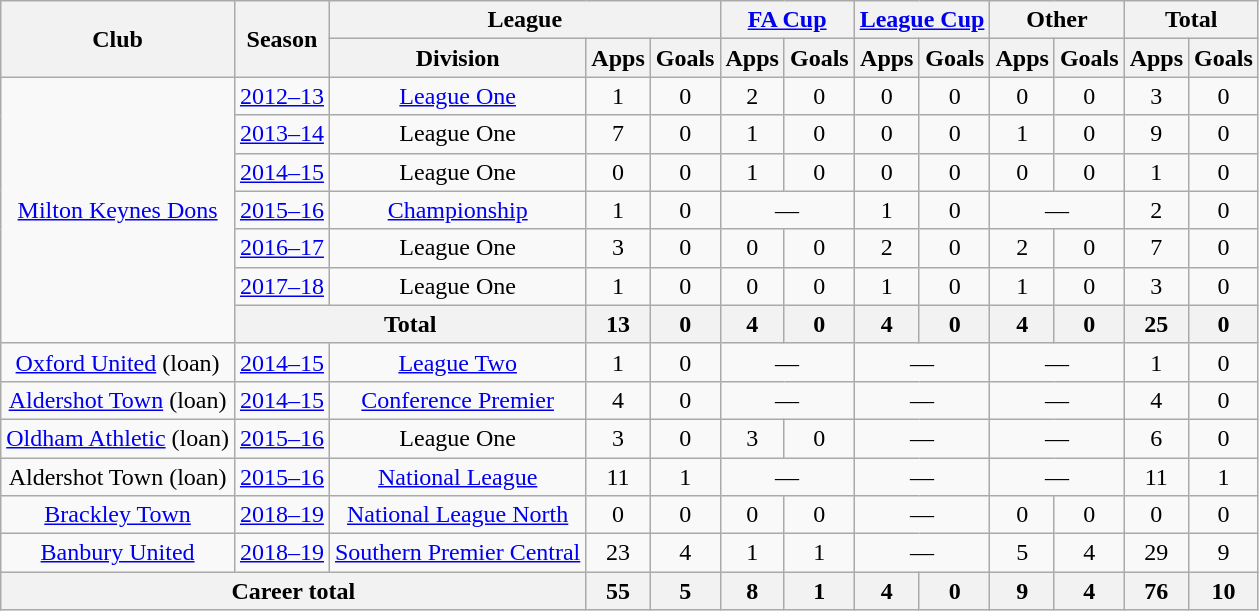<table class=wikitable style=text-align:center>
<tr>
<th rowspan=2>Club</th>
<th rowspan=2>Season</th>
<th colspan=3>League</th>
<th colspan=2><a href='#'>FA Cup</a></th>
<th colspan=2><a href='#'>League Cup</a></th>
<th colspan=2>Other</th>
<th colspan=2>Total</th>
</tr>
<tr>
<th>Division</th>
<th>Apps</th>
<th>Goals</th>
<th>Apps</th>
<th>Goals</th>
<th>Apps</th>
<th>Goals</th>
<th>Apps</th>
<th>Goals</th>
<th>Apps</th>
<th>Goals</th>
</tr>
<tr>
<td rowspan=7><a href='#'>Milton Keynes Dons</a></td>
<td><a href='#'>2012–13</a></td>
<td><a href='#'>League One</a></td>
<td>1</td>
<td>0</td>
<td>2</td>
<td>0</td>
<td>0</td>
<td>0</td>
<td>0</td>
<td>0</td>
<td>3</td>
<td>0</td>
</tr>
<tr>
<td><a href='#'>2013–14</a></td>
<td>League One</td>
<td>7</td>
<td>0</td>
<td>1</td>
<td>0</td>
<td>0</td>
<td>0</td>
<td>1</td>
<td>0</td>
<td>9</td>
<td>0</td>
</tr>
<tr>
<td><a href='#'>2014–15</a></td>
<td>League One</td>
<td>0</td>
<td>0</td>
<td>1</td>
<td>0</td>
<td>0</td>
<td>0</td>
<td>0</td>
<td>0</td>
<td>1</td>
<td>0</td>
</tr>
<tr>
<td><a href='#'>2015–16</a></td>
<td><a href='#'>Championship</a></td>
<td>1</td>
<td>0</td>
<td colspan=2>—</td>
<td>1</td>
<td>0</td>
<td colspan=2>—</td>
<td>2</td>
<td>0</td>
</tr>
<tr>
<td><a href='#'>2016–17</a></td>
<td>League One</td>
<td>3</td>
<td>0</td>
<td>0</td>
<td>0</td>
<td>2</td>
<td>0</td>
<td>2</td>
<td>0</td>
<td>7</td>
<td>0</td>
</tr>
<tr>
<td><a href='#'>2017–18</a></td>
<td>League One</td>
<td>1</td>
<td>0</td>
<td>0</td>
<td>0</td>
<td>1</td>
<td>0</td>
<td>1</td>
<td>0</td>
<td>3</td>
<td>0</td>
</tr>
<tr>
<th colspan=2>Total</th>
<th>13</th>
<th>0</th>
<th>4</th>
<th>0</th>
<th>4</th>
<th>0</th>
<th>4</th>
<th>0</th>
<th>25</th>
<th>0</th>
</tr>
<tr>
<td><a href='#'>Oxford United</a> (loan)</td>
<td><a href='#'>2014–15</a></td>
<td><a href='#'>League Two</a></td>
<td>1</td>
<td>0</td>
<td colspan=2>—</td>
<td colspan=2>—</td>
<td colspan=2>—</td>
<td>1</td>
<td>0</td>
</tr>
<tr>
<td><a href='#'>Aldershot Town</a> (loan)</td>
<td><a href='#'>2014–15</a></td>
<td><a href='#'>Conference Premier</a></td>
<td>4</td>
<td>0</td>
<td colspan=2>—</td>
<td colspan=2>—</td>
<td colspan=2>—</td>
<td>4</td>
<td>0</td>
</tr>
<tr>
<td><a href='#'>Oldham Athletic</a> (loan)</td>
<td><a href='#'>2015–16</a></td>
<td>League One</td>
<td>3</td>
<td>0</td>
<td>3</td>
<td>0</td>
<td colspan=2>—</td>
<td colspan=2>—</td>
<td>6</td>
<td>0</td>
</tr>
<tr>
<td>Aldershot Town (loan)</td>
<td><a href='#'>2015–16</a></td>
<td><a href='#'>National League</a></td>
<td>11</td>
<td>1</td>
<td colspan=2>—</td>
<td colspan=2>—</td>
<td colspan=2>—</td>
<td>11</td>
<td>1</td>
</tr>
<tr>
<td><a href='#'>Brackley Town</a></td>
<td><a href='#'>2018–19</a></td>
<td><a href='#'>National League North</a></td>
<td>0</td>
<td>0</td>
<td>0</td>
<td>0</td>
<td colspan=2>—</td>
<td>0</td>
<td>0</td>
<td>0</td>
<td>0</td>
</tr>
<tr>
<td><a href='#'>Banbury United</a></td>
<td><a href='#'>2018–19</a></td>
<td><a href='#'>Southern Premier Central</a></td>
<td>23</td>
<td>4</td>
<td>1</td>
<td>1</td>
<td colspan=2>—</td>
<td>5</td>
<td>4</td>
<td>29</td>
<td>9</td>
</tr>
<tr>
<th colspan=3>Career total</th>
<th>55</th>
<th>5</th>
<th>8</th>
<th>1</th>
<th>4</th>
<th>0</th>
<th>9</th>
<th>4</th>
<th>76</th>
<th>10</th>
</tr>
</table>
